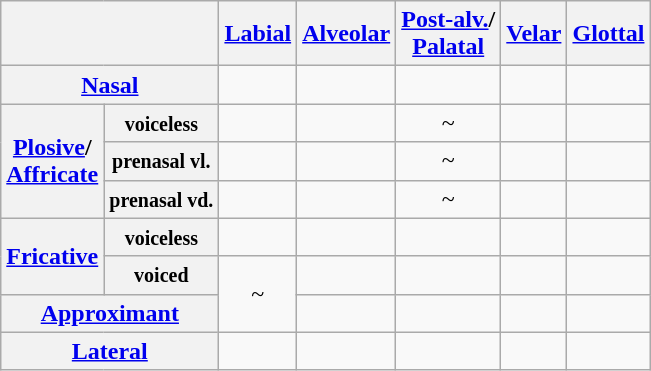<table class="wikitable" style="text-align:center">
<tr>
<th colspan="2"></th>
<th><a href='#'>Labial</a></th>
<th><a href='#'>Alveolar</a></th>
<th><a href='#'>Post-alv.</a>/<br><a href='#'>Palatal</a></th>
<th><a href='#'>Velar</a></th>
<th><a href='#'>Glottal</a></th>
</tr>
<tr>
<th colspan="2"><a href='#'>Nasal</a></th>
<td></td>
<td></td>
<td></td>
<td></td>
<td></td>
</tr>
<tr>
<th rowspan="3"><a href='#'>Plosive</a>/<br><a href='#'>Affricate</a></th>
<th><small>voiceless</small></th>
<td></td>
<td></td>
<td> ~ </td>
<td></td>
<td></td>
</tr>
<tr>
<th><small>prenasal vl.</small></th>
<td></td>
<td></td>
<td> ~ </td>
<td></td>
<td></td>
</tr>
<tr>
<th><small>prenasal vd.</small></th>
<td></td>
<td></td>
<td> ~ </td>
<td></td>
<td></td>
</tr>
<tr>
<th rowspan="2"><a href='#'>Fricative</a></th>
<th><small>voiceless</small></th>
<td></td>
<td></td>
<td></td>
<td></td>
<td></td>
</tr>
<tr>
<th><small>voiced</small></th>
<td rowspan="2"> ~ </td>
<td></td>
<td></td>
<td></td>
<td></td>
</tr>
<tr>
<th colspan="2"><a href='#'>Approximant</a></th>
<td></td>
<td></td>
<td></td>
<td></td>
</tr>
<tr>
<th colspan="2"><a href='#'>Lateral</a></th>
<td></td>
<td></td>
<td></td>
<td></td>
<td></td>
</tr>
</table>
